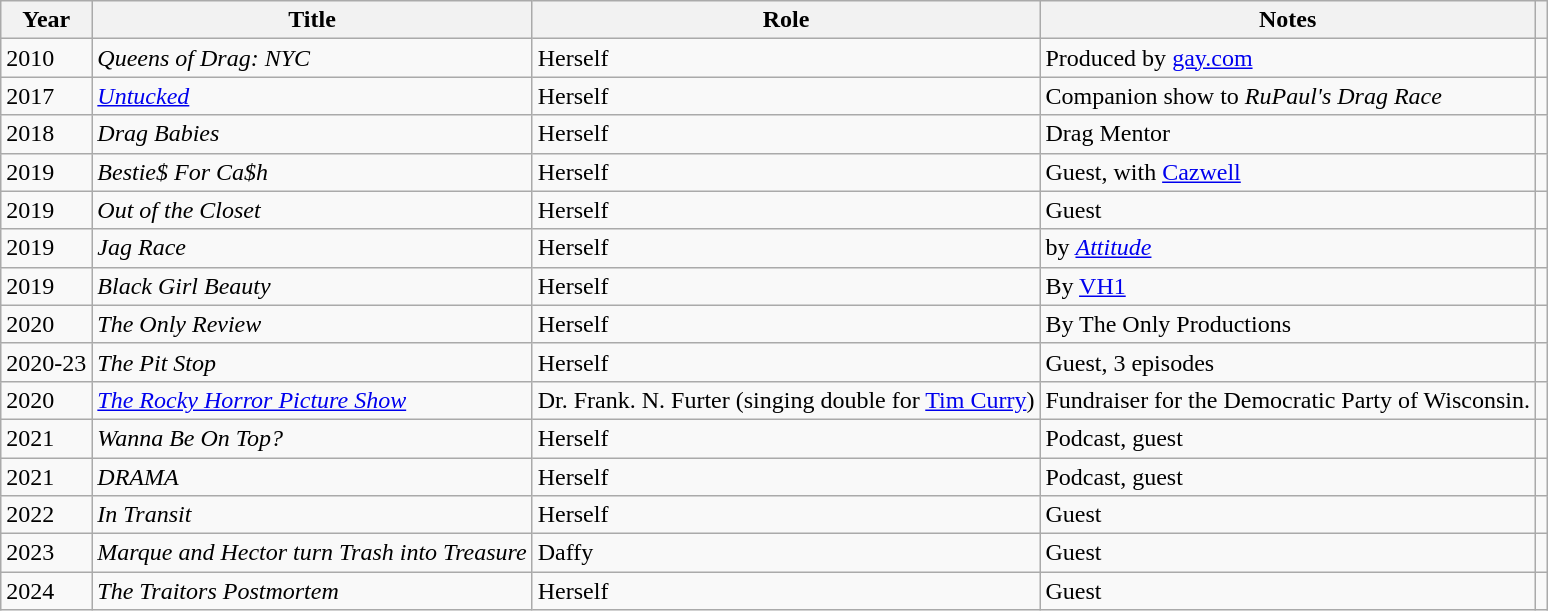<table class="wikitable unsortable">
<tr>
<th>Year</th>
<th>Title</th>
<th>Role</th>
<th>Notes</th>
<th></th>
</tr>
<tr>
<td>2010</td>
<td><em>Queens of Drag: NYC</em></td>
<td>Herself</td>
<td>Produced by <a href='#'>gay.com</a></td>
<td style="text-align: center;"></td>
</tr>
<tr>
<td>2017</td>
<td><em><a href='#'>Untucked</a></em></td>
<td>Herself</td>
<td>Companion show to <em>RuPaul's Drag Race</em></td>
<td style="text-align: center;"></td>
</tr>
<tr>
<td>2018</td>
<td><em>Drag Babies</em></td>
<td>Herself</td>
<td>Drag Mentor</td>
<td style="text-align: center;"></td>
</tr>
<tr>
<td>2019</td>
<td><em>Bestie$ For Ca$h</em></td>
<td>Herself</td>
<td>Guest, with <a href='#'>Cazwell</a></td>
<td style="text-align: center;"></td>
</tr>
<tr>
<td>2019</td>
<td><em>Out of the Closet</em></td>
<td>Herself</td>
<td>Guest</td>
<td style="text-align: center;"></td>
</tr>
<tr>
<td>2019</td>
<td><em>Jag Race</em></td>
<td>Herself</td>
<td>by <em><a href='#'>Attitude</a></em></td>
<td style="text-align: center;"></td>
</tr>
<tr>
<td>2019</td>
<td><em>Black Girl Beauty</em></td>
<td>Herself</td>
<td>By <a href='#'>VH1</a></td>
<td style="text-align: center;"></td>
</tr>
<tr>
<td>2020</td>
<td><em>The Only Review</em></td>
<td>Herself</td>
<td>By The Only Productions</td>
<td style="text-align: center;"></td>
</tr>
<tr>
<td>2020-23</td>
<td><em>The Pit Stop</em></td>
<td>Herself</td>
<td>Guest, 3 episodes</td>
<td style="text-align: center;"></td>
</tr>
<tr>
<td>2020</td>
<td><em><a href='#'>The Rocky Horror Picture Show</a></em></td>
<td>Dr. Frank. N. Furter (singing double for <a href='#'>Tim Curry</a>)</td>
<td>Fundraiser for the Democratic Party of Wisconsin.</td>
<td style="text-align: center;"></td>
</tr>
<tr>
<td>2021</td>
<td><em>Wanna Be On Top?</em></td>
<td>Herself</td>
<td>Podcast, guest</td>
<td style="text-align: center;"></td>
</tr>
<tr>
<td>2021</td>
<td><em>DRAMA</em></td>
<td>Herself</td>
<td>Podcast, guest</td>
<td style="text-align: center;"></td>
</tr>
<tr>
<td>2022</td>
<td><em>In Transit</em></td>
<td>Herself</td>
<td>Guest</td>
<td style="text-align: center;"></td>
</tr>
<tr>
<td>2023</td>
<td><em>Marque and Hector turn Trash into Treasure</em></td>
<td>Daffy</td>
<td>Guest</td>
<td style="text-align: center;"></td>
</tr>
<tr>
<td>2024</td>
<td><em> The Traitors Postmortem</em></td>
<td>Herself</td>
<td>Guest</td>
<td></td>
</tr>
</table>
